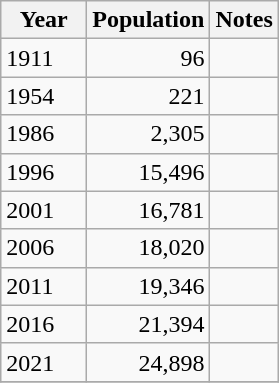<table class="wikitable floatleft">
<tr>
<th width=50>Year</th>
<th>Population</th>
<th>Notes</th>
</tr>
<tr>
<td>1911</td>
<td align=right>96</td>
<td></td>
</tr>
<tr>
<td>1954</td>
<td align=right>221</td>
<td></td>
</tr>
<tr>
<td>1986</td>
<td align=right>2,305</td>
<td></td>
</tr>
<tr>
<td>1996</td>
<td align=right>15,496</td>
<td></td>
</tr>
<tr>
<td>2001</td>
<td align=right>16,781</td>
<td></td>
</tr>
<tr>
<td>2006</td>
<td align=right>18,020</td>
<td></td>
</tr>
<tr>
<td>2011</td>
<td align=right>19,346</td>
<td></td>
</tr>
<tr>
<td>2016</td>
<td align=right>21,394</td>
<td></td>
</tr>
<tr>
<td>2021</td>
<td align=right>24,898</td>
<td></td>
</tr>
<tr>
</tr>
</table>
